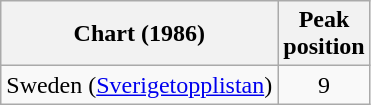<table class="wikitable">
<tr>
<th>Chart (1986)</th>
<th>Peak<br>position</th>
</tr>
<tr>
<td>Sweden (<a href='#'>Sverigetopplistan</a>)</td>
<td align="center">9</td>
</tr>
</table>
